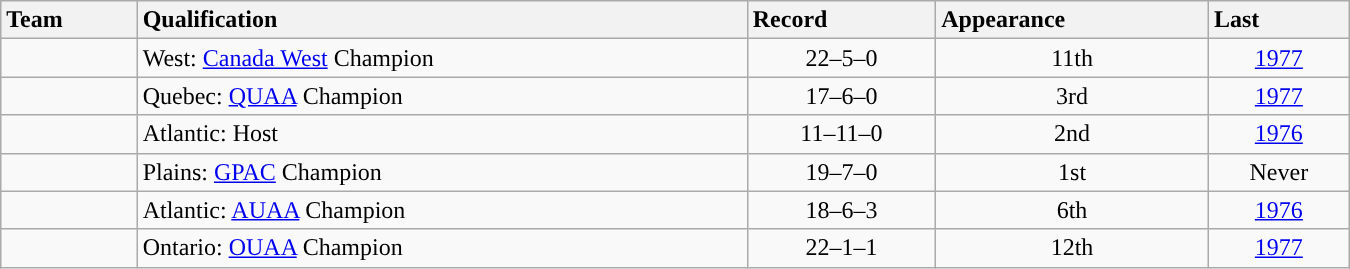<table class="wikitable sortable" style="text-align: center;" width=900>
<tr style="background:#efefef; text-align:center">
<th style="text-align:left">Team</th>
<th style="text-align:left">Qualification</th>
<th style="text-align:left">Record</th>
<th style="text-align:left">Appearance</th>
<th style="text-align:left">Last</th>
</tr>
<tr style="text-align:center">
<td style="text-align:left; "><a href='#'></a></td>
<td style="text-align:left">West: <a href='#'>Canada West</a> Champion</td>
<td style="text-align:center">22–5–0</td>
<td style="text-align:center">11th</td>
<td style="text-align:center"><a href='#'>1977</a></td>
</tr>
<tr style="text-align:center">
<td style="text-align:left; "><a href='#'></a></td>
<td style="text-align:left">Quebec: <a href='#'>QUAA</a> Champion</td>
<td style="text-align:center">17–6–0</td>
<td style="text-align:center">3rd</td>
<td style="text-align:center"><a href='#'>1977</a></td>
</tr>
<tr style="text-align:center">
<td style="text-align:left; "><a href='#'></a></td>
<td style="text-align:left">Atlantic: Host</td>
<td style="text-align:center">11–11–0</td>
<td style="text-align:center">2nd</td>
<td style="text-align:center"><a href='#'>1976</a></td>
</tr>
<tr style="text-align:center">
<td style="text-align:left; "><a href='#'></a></td>
<td style="text-align:left">Plains: <a href='#'>GPAC</a> Champion</td>
<td style="text-align:center">19–7–0</td>
<td style="text-align:center">1st</td>
<td style="text-align:center">Never</td>
</tr>
<tr style="text-align:center">
<td style="text-align:left; "><a href='#'></a></td>
<td style="text-align:left">Atlantic: <a href='#'>AUAA</a> Champion</td>
<td style="text-align:center">18–6–3</td>
<td style="text-align:center">6th</td>
<td style="text-align:center"><a href='#'>1976</a></td>
</tr>
<tr style="text-align:center">
<td style="text-align:left; "><a href='#'></a></td>
<td style="text-align:left">Ontario: <a href='#'>OUAA</a> Champion</td>
<td style="text-align:center">22–1–1</td>
<td style="text-align:center">12th</td>
<td style="text-align:center"><a href='#'>1977</a></td>
</tr>
</table>
